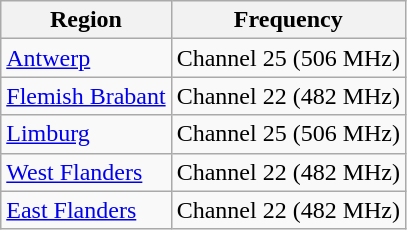<table class="wikitable">
<tr>
<th>Region</th>
<th>Frequency</th>
</tr>
<tr>
<td> <a href='#'>Antwerp</a></td>
<td>Channel 25 (506 MHz)</td>
</tr>
<tr>
<td> <a href='#'>Flemish Brabant</a></td>
<td>Channel 22 (482 MHz)</td>
</tr>
<tr>
<td> <a href='#'>Limburg</a></td>
<td>Channel 25 (506 MHz)</td>
</tr>
<tr>
<td> <a href='#'>West Flanders</a></td>
<td>Channel 22 (482 MHz)</td>
</tr>
<tr>
<td> <a href='#'>East Flanders</a></td>
<td>Channel 22 (482 MHz)</td>
</tr>
</table>
